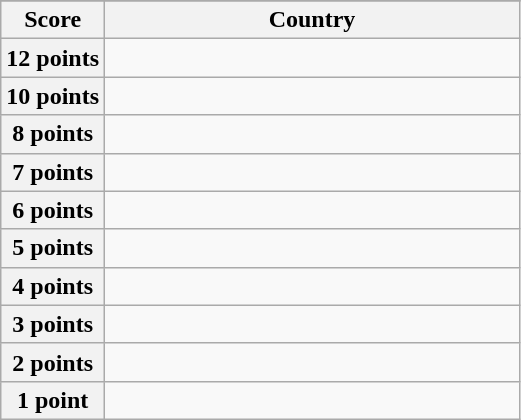<table class="wikitable">
<tr>
</tr>
<tr>
<th scope="col" width="20%">Score</th>
<th scope="col">Country</th>
</tr>
<tr>
<th scope="row">12 points</th>
<td></td>
</tr>
<tr>
<th scope="row">10 points</th>
<td></td>
</tr>
<tr>
<th scope="row">8 points</th>
<td></td>
</tr>
<tr>
<th scope="row">7 points</th>
<td></td>
</tr>
<tr>
<th scope="row">6 points</th>
<td></td>
</tr>
<tr>
<th scope="row">5 points</th>
<td></td>
</tr>
<tr>
<th scope="row">4 points</th>
<td></td>
</tr>
<tr>
<th scope="row">3 points</th>
<td></td>
</tr>
<tr>
<th scope="row">2 points</th>
<td></td>
</tr>
<tr>
<th scope="row">1 point</th>
<td></td>
</tr>
</table>
